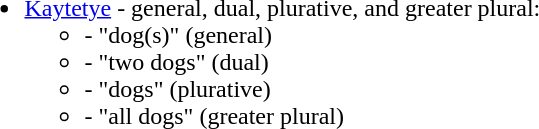<table>
<tr>
<td><br><ul><li><a href='#'>Kaytetye</a> - general, dual, plurative, and greater plural:<ul><li> - "dog(s)" (general)</li><li> - "two dogs" (dual)</li><li> - "dogs" (plurative)</li><li> - "all dogs" (greater plural)</li></ul></li></ul></td>
</tr>
</table>
